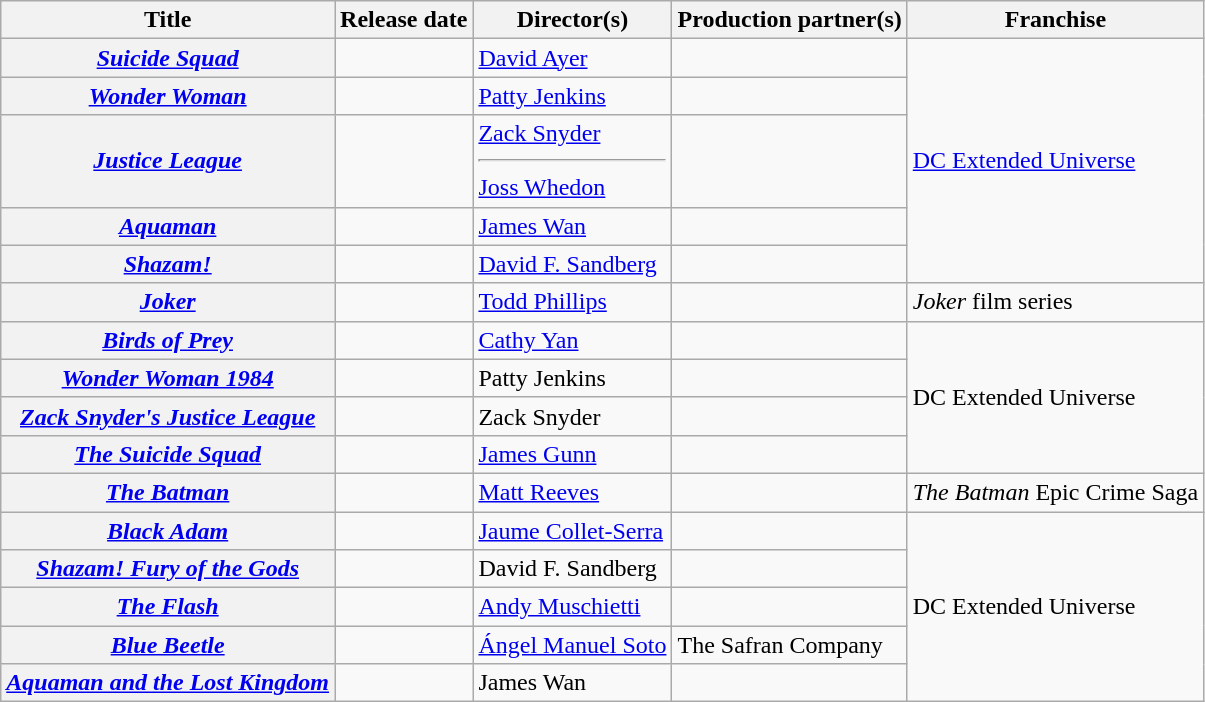<table class="wikitable plainrowheaders unsortable defaultcenter col1left col2left">
<tr>
<th scope="col">Title</th>
<th scope="col">Release date</th>
<th scope="col">Director(s)</th>
<th scope="col">Production partner(s)</th>
<th scope="col">Franchise</th>
</tr>
<tr>
<th scope="row"><em><a href='#'>Suicide Squad</a></em></th>
<td></td>
<td><a href='#'>David Ayer</a></td>
<td></td>
<td rowspan="5"><a href='#'>DC Extended Universe</a></td>
</tr>
<tr>
<th scope="row"><em><a href='#'>Wonder Woman</a></em></th>
<td></td>
<td><a href='#'>Patty Jenkins</a></td>
<td></td>
</tr>
<tr>
<th scope="row"><em><a href='#'>Justice League</a></em></th>
<td></td>
<td><a href='#'>Zack Snyder</a><hr><a href='#'>Joss Whedon</a></td>
<td></td>
</tr>
<tr>
<th scope="row"><em><a href='#'>Aquaman</a></em></th>
<td></td>
<td><a href='#'>James Wan</a></td>
<td></td>
</tr>
<tr>
<th scope="row"><em><a href='#'>Shazam!</a></em></th>
<td></td>
<td><a href='#'>David F. Sandberg</a></td>
<td></td>
</tr>
<tr>
<th scope="row"><em><a href='#'>Joker</a></em></th>
<td></td>
<td><a href='#'>Todd Phillips</a></td>
<td></td>
<td><em>Joker</em> film series</td>
</tr>
<tr>
<th scope="row"><em><a href='#'>Birds of Prey</a></em></th>
<td></td>
<td><a href='#'>Cathy Yan</a></td>
<td></td>
<td rowspan="4">DC Extended Universe</td>
</tr>
<tr>
<th scope="row"><em><a href='#'>Wonder Woman 1984</a></em></th>
<td></td>
<td>Patty Jenkins</td>
<td></td>
</tr>
<tr>
<th scope="row"><em><a href='#'>Zack Snyder's Justice League</a></em></th>
<td></td>
<td>Zack Snyder</td>
<td></td>
</tr>
<tr>
<th scope="row"><em><a href='#'>The Suicide Squad</a></em></th>
<td></td>
<td><a href='#'>James Gunn</a></td>
<td></td>
</tr>
<tr>
<th scope="row"><em><a href='#'>The Batman</a></em></th>
<td></td>
<td><a href='#'>Matt Reeves</a></td>
<td></td>
<td><em>The Batman</em> Epic Crime Saga</td>
</tr>
<tr>
<th scope="row"><em><a href='#'>Black Adam</a></em></th>
<td></td>
<td><a href='#'>Jaume Collet-Serra</a></td>
<td></td>
<td rowspan="5">DC Extended Universe</td>
</tr>
<tr>
<th scope="row"><em><a href='#'>Shazam! Fury of the Gods</a></em></th>
<td></td>
<td>David F. Sandberg</td>
<td></td>
</tr>
<tr>
<th scope="row"><em><a href='#'>The Flash</a></em></th>
<td></td>
<td><a href='#'>Andy Muschietti</a></td>
<td></td>
</tr>
<tr>
<th scope="row"><em><a href='#'>Blue Beetle</a></em></th>
<td></td>
<td><a href='#'>Ángel Manuel Soto</a></td>
<td style="text-align: left;">The Safran Company</td>
</tr>
<tr>
<th scope="row"><em><a href='#'>Aquaman and the Lost Kingdom</a></em></th>
<td></td>
<td>James Wan</td>
<td></td>
</tr>
</table>
